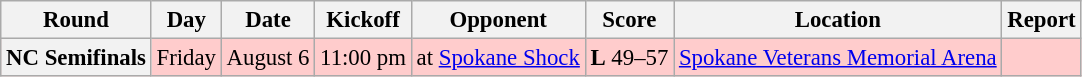<table class="wikitable" style="font-size: 95%;">
<tr>
<th>Round</th>
<th>Day</th>
<th>Date</th>
<th>Kickoff</th>
<th>Opponent</th>
<th>Score</th>
<th>Location</th>
<th>Report</th>
</tr>
<tr style= background:#ffcccc>
<th>NC Semifinals</th>
<td align="center">Friday</td>
<td align="center">August 6</td>
<td>11:00 pm</td>
<td>at <a href='#'>Spokane Shock</a></td>
<td align="center"><strong>L</strong> 49–57</td>
<td align="center"><a href='#'>Spokane Veterans Memorial Arena</a></td>
<td align="center"></td>
</tr>
</table>
